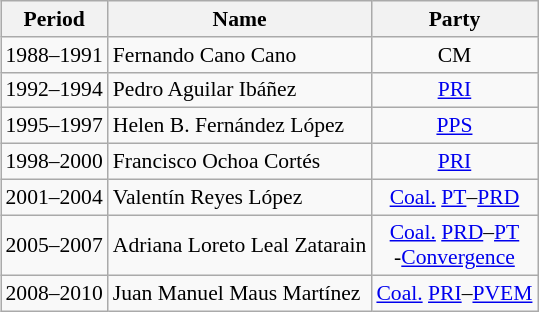<table class="wikitable" align="center" style="font-size: 90%; text-align:center; margin:auto">
<tr>
<th>Period</th>
<th>Name</th>
<th>Party</th>
</tr>
<tr>
<td>1988–1991</td>
<td align=left>Fernando Cano Cano</td>
<td>CM</td>
</tr>
<tr>
<td>1992–1994</td>
<td align=left>Pedro Aguilar Ibáñez</td>
<td><a href='#'>PRI</a></td>
</tr>
<tr>
<td>1995–1997</td>
<td align=left>Helen B. Fernández López</td>
<td><a href='#'>PPS</a></td>
</tr>
<tr>
<td>1998–2000</td>
<td align=left>Francisco Ochoa Cortés</td>
<td><a href='#'>PRI</a></td>
</tr>
<tr>
<td>2001–2004</td>
<td align=left>Valentín Reyes López</td>
<td><a href='#'>Coal.</a> <a href='#'>PT</a>–<a href='#'>PRD</a></td>
</tr>
<tr>
<td>2005–2007</td>
<td align=left>Adriana Loreto Leal Zatarain</td>
<td><a href='#'>Coal.</a> <a href='#'>PRD</a>–<a href='#'>PT</a><br>-<a href='#'>Convergence</a></td>
</tr>
<tr>
<td>2008–2010</td>
<td align=left>Juan Manuel Maus Martínez</td>
<td><a href='#'>Coal.</a> <a href='#'>PRI</a>–<a href='#'>PVEM</a></td>
</tr>
</table>
